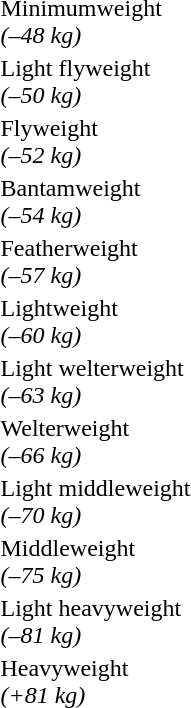<table>
<tr>
<td rowspan=2>Minimumweight<br><em>(–48 kg)</em></td>
<td rowspan=2></td>
<td rowspan=2></td>
<td></td>
</tr>
<tr>
<td></td>
</tr>
<tr>
<td rowspan=2>Light flyweight<br><em>(–50 kg)</em></td>
<td rowspan=2></td>
<td rowspan=2></td>
<td></td>
</tr>
<tr>
<td></td>
</tr>
<tr>
<td rowspan=2>Flyweight<br><em>(–52 kg)</em></td>
<td rowspan=2></td>
<td rowspan=2></td>
<td></td>
</tr>
<tr>
<td></td>
</tr>
<tr>
<td rowspan=2>Bantamweight<br><em>(–54 kg)</em></td>
<td rowspan=2></td>
<td rowspan=2></td>
<td></td>
</tr>
<tr>
<td></td>
</tr>
<tr>
<td rowspan=2>Featherweight<br><em>(–57 kg)</em></td>
<td rowspan=2></td>
<td rowspan=2></td>
<td></td>
</tr>
<tr>
<td></td>
</tr>
<tr>
<td rowspan=2>Lightweight<br><em>(–60 kg)</em></td>
<td rowspan=2></td>
<td rowspan=2></td>
<td></td>
</tr>
<tr>
<td></td>
</tr>
<tr>
<td rowspan=2>Light welterweight<br><em>(–63 kg)</em></td>
<td rowspan=2></td>
<td rowspan=2></td>
<td></td>
</tr>
<tr>
<td></td>
</tr>
<tr>
<td rowspan=2>Welterweight<br><em>(–66 kg)</em></td>
<td rowspan=2></td>
<td rowspan=2></td>
<td></td>
</tr>
<tr>
<td></td>
</tr>
<tr>
<td rowspan=2>Light middleweight<br><em>(–70 kg)</em></td>
<td rowspan=2></td>
<td rowspan=2></td>
<td></td>
</tr>
<tr>
<td></td>
</tr>
<tr>
<td rowspan=2>Middleweight<br><em>(–75 kg)</em></td>
<td rowspan=2></td>
<td rowspan=2></td>
<td></td>
</tr>
<tr>
<td></td>
</tr>
<tr>
<td rowspan=2>Light heavyweight<br><em>(–81 kg)</em></td>
<td rowspan=2></td>
<td rowspan=2></td>
<td></td>
</tr>
<tr>
<td></td>
</tr>
<tr>
<td rowspan=2>Heavyweight<br><em>(+81 kg)</em></td>
<td rowspan=2></td>
<td rowspan=2></td>
<td></td>
</tr>
<tr>
<td></td>
</tr>
</table>
